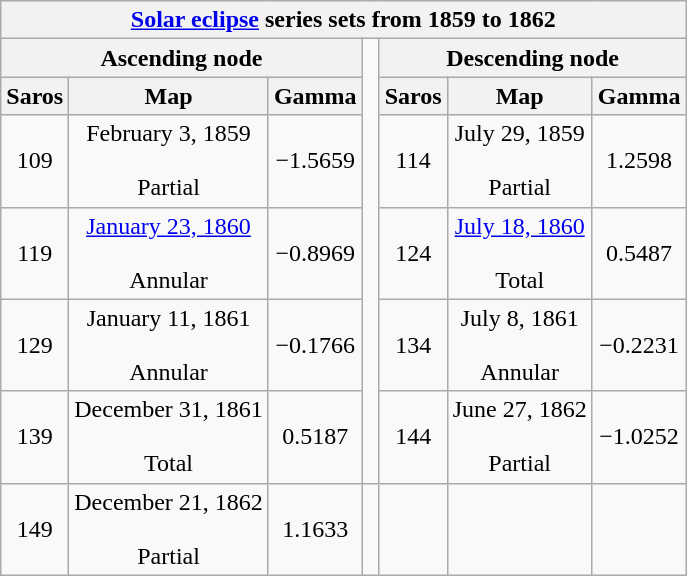<table class="wikitable mw-collapsible mw-collapsed">
<tr>
<th class="nowrap" colspan="7"><a href='#'>Solar eclipse</a> series sets from 1859 to 1862</th>
</tr>
<tr>
<th scope="col" colspan="3">Ascending node</th>
<td rowspan="6"> </td>
<th scope="col" colspan="3">Descending node</th>
</tr>
<tr style="text-align: center;">
<th scope="col">Saros</th>
<th scope="col">Map</th>
<th scope="col">Gamma</th>
<th scope="col">Saros</th>
<th scope="col">Map</th>
<th scope="col">Gamma</th>
</tr>
<tr style="text-align: center;">
<td>109</td>
<td>February 3, 1859<br><br>Partial</td>
<td>−1.5659</td>
<td>114</td>
<td>July 29, 1859<br><br>Partial</td>
<td>1.2598</td>
</tr>
<tr style="text-align: center;">
<td>119</td>
<td><a href='#'>January 23, 1860</a><br><br>Annular</td>
<td>−0.8969</td>
<td>124</td>
<td><a href='#'>July 18, 1860</a><br><br>Total</td>
<td>0.5487</td>
</tr>
<tr style="text-align: center;">
<td>129</td>
<td>January 11, 1861<br><br>Annular</td>
<td>−0.1766</td>
<td>134</td>
<td>July 8, 1861<br><br>Annular</td>
<td>−0.2231</td>
</tr>
<tr style="text-align: center;">
<td>139</td>
<td>December 31, 1861<br><br>Total</td>
<td>0.5187</td>
<td>144</td>
<td>June 27, 1862<br><br>Partial</td>
<td>−1.0252</td>
</tr>
<tr style="text-align: center;">
<td>149</td>
<td>December 21, 1862<br><br>Partial</td>
<td>1.1633</td>
<td></td>
<td></td>
<td></td>
<td></td>
</tr>
</table>
